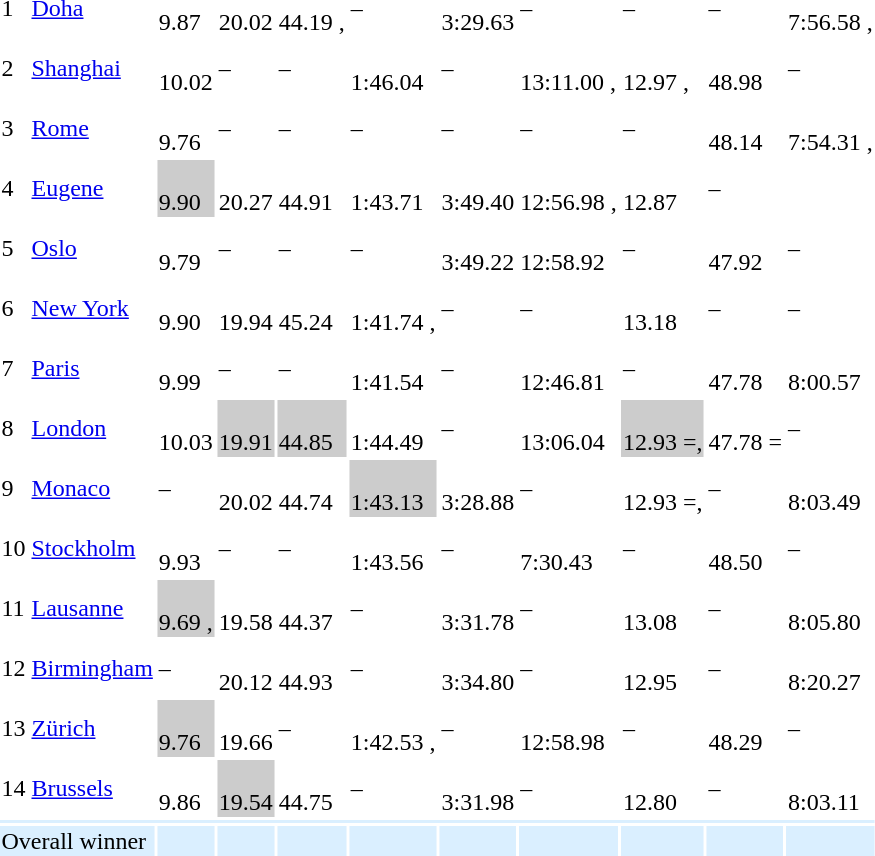<table>
<tr>
<td>1</td>
<td align=left><a href='#'>Doha</a></td>
<td><br> 9.87</td>
<td><br> 20.02 </td>
<td><br> 44.19 , </td>
<td>–</td>
<td><br> 3:29.63 </td>
<td>–</td>
<td>–</td>
<td>–</td>
<td><br> 7:56.58 , </td>
</tr>
<tr>
<td>2</td>
<td align=left><a href='#'>Shanghai</a></td>
<td><br> 10.02</td>
<td>–</td>
<td>–</td>
<td><br> 1:46.04</td>
<td>–</td>
<td><br> 13:11.00 , </td>
<td><br> 12.97 , </td>
<td><br> 48.98 </td>
<td>–</td>
</tr>
<tr>
<td>3</td>
<td align=left><a href='#'>Rome</a></td>
<td><br> 9.76 </td>
<td>–</td>
<td>–</td>
<td>–</td>
<td>–</td>
<td>–</td>
<td>–</td>
<td><br> 48.14</td>
<td><br> 7:54.31 , </td>
</tr>
<tr>
<td>4</td>
<td align=left><a href='#'>Eugene</a></td>
<td style="background:#ccc;"><br> 9.90</td>
<td><br> 20.27</td>
<td><br> 44.91</td>
<td><br> 1:43.71</td>
<td><br> 3:49.40 </td>
<td><br> 12:56.98 , </td>
<td><br> 12.87</td>
<td>–</td>
<td –></td>
</tr>
<tr>
<td>5</td>
<td align=left><a href='#'>Oslo</a></td>
<td><br> 9.79 </td>
<td>–</td>
<td>–</td>
<td>–</td>
<td><br> 3:49.22 </td>
<td><br> 12:58.92</td>
<td>–</td>
<td><br> 47.92 </td>
<td>–</td>
</tr>
<tr>
<td>6</td>
<td align=left><a href='#'>New York</a></td>
<td><br> 9.90</td>
<td><br> 19.94 </td>
<td><br> 45.24</td>
<td><br>1:41.74 , </td>
<td>–</td>
<td>–</td>
<td><br> 13.18</td>
<td>–</td>
<td>–</td>
</tr>
<tr>
<td>7</td>
<td align=left><a href='#'>Paris</a></td>
<td><br>9.99</td>
<td>–</td>
<td>–</td>
<td><br>1:41.54</td>
<td>–</td>
<td><br>12:46.81</td>
<td>–</td>
<td><br> 47.78 </td>
<td><br> 8:00.57</td>
</tr>
<tr>
<td>8</td>
<td align=left><a href='#'>London</a></td>
<td><br>10.03</td>
<td style="background:#ccc;"><br>19.91 </td>
<td style="background:#ccc;"><br>44.85</td>
<td><br>1:44.49</td>
<td>–</td>
<td><br>13:06.04</td>
<td style="background:#ccc;"><br>12.93 =, </td>
<td><br> 47.78 =</td>
<td>–</td>
</tr>
<tr>
<td>9</td>
<td align=left><a href='#'>Monaco</a></td>
<td>–</td>
<td><br>20.02</td>
<td><br>44.74 </td>
<td style="background:#ccc;"><br>1:43.13 </td>
<td><br>3:28.88 </td>
<td>–</td>
<td><br>12.93 =, </td>
<td>–</td>
<td><br>8:03.49 </td>
</tr>
<tr>
<td>10</td>
<td align=left><a href='#'>Stockholm</a></td>
<td><br>9.93</td>
<td>–</td>
<td>–</td>
<td><br>1:43.56</td>
<td>–</td>
<td><br>7:30.43 </td>
<td>–</td>
<td><br>48.50</td>
<td>–</td>
</tr>
<tr>
<td>11</td>
<td align=left><a href='#'>Lausanne</a></td>
<td style="background:#ccc;"><br>9.69 , </td>
<td><br> 19.58 </td>
<td><br>44.37</td>
<td>–</td>
<td><br> 3:31.78</td>
<td>–</td>
<td><br> 13.08</td>
<td>–</td>
<td><br> 8:05.80</td>
</tr>
<tr>
<td>12</td>
<td align=left><a href='#'>Birmingham</a></td>
<td>–</td>
<td><br> 20.12</td>
<td><br> 44.93 </td>
<td>–</td>
<td><br> 3:34.80</td>
<td>–</td>
<td><br>12.95 </td>
<td>–</td>
<td><br>8:20.27</td>
</tr>
<tr>
<td>13</td>
<td align=left><a href='#'>Zürich</a></td>
<td style="background:#ccc;"><br>9.76 </td>
<td><br> 19.66 </td>
<td>–</td>
<td><br>1:42.53 , </td>
<td>–</td>
<td><br>12:58.98</td>
<td>–</td>
<td><br>48.29</td>
<td>–</td>
</tr>
<tr>
<td>14</td>
<td align=left><a href='#'>Brussels</a></td>
<td><br>9.86</td>
<td style="background:#ccc;"><br>19.54</td>
<td><br>44.75</td>
<td>–</td>
<td><br> 3:31.98</td>
<td>–</td>
<td><br>12.80 </td>
<td>–</td>
<td><br> 8:03.11</td>
</tr>
<tr>
<td colspan="11" style="background:#daefff;"></td>
</tr>
<tr style="background:#daefff;">
<td colspan="2">Overall winner</td>
<td></td>
<td></td>
<td></td>
<td></td>
<td></td>
<td></td>
<td></td>
<td></td>
<td></td>
</tr>
</table>
